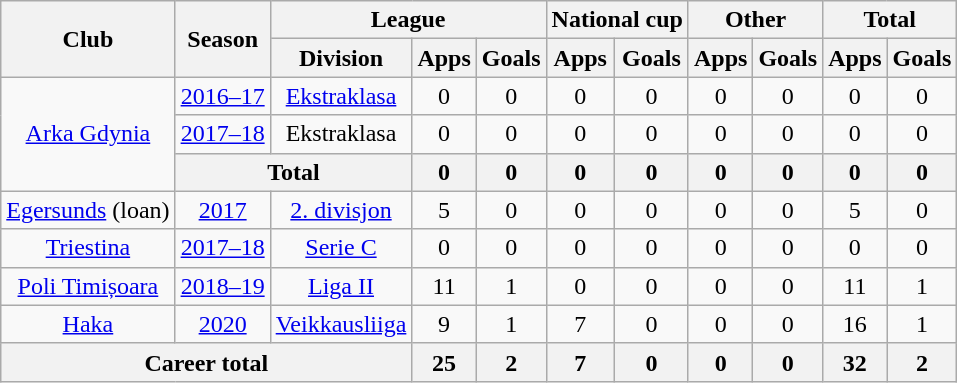<table class="wikitable" style="text-align:center">
<tr>
<th rowspan="2">Club</th>
<th rowspan="2">Season</th>
<th colspan="3">League</th>
<th colspan="2">National cup</th>
<th colspan="2">Other</th>
<th colspan="2">Total</th>
</tr>
<tr>
<th>Division</th>
<th>Apps</th>
<th>Goals</th>
<th>Apps</th>
<th>Goals</th>
<th>Apps</th>
<th>Goals</th>
<th>Apps</th>
<th>Goals</th>
</tr>
<tr>
<td rowspan="3"><a href='#'>Arka Gdynia</a></td>
<td><a href='#'>2016–17</a></td>
<td><a href='#'>Ekstraklasa</a></td>
<td>0</td>
<td>0</td>
<td>0</td>
<td>0</td>
<td>0</td>
<td>0</td>
<td>0</td>
<td>0</td>
</tr>
<tr>
<td><a href='#'>2017–18</a></td>
<td>Ekstraklasa</td>
<td>0</td>
<td>0</td>
<td>0</td>
<td>0</td>
<td>0</td>
<td>0</td>
<td>0</td>
<td>0</td>
</tr>
<tr>
<th colspan="2">Total</th>
<th>0</th>
<th>0</th>
<th>0</th>
<th>0</th>
<th>0</th>
<th>0</th>
<th>0</th>
<th>0</th>
</tr>
<tr>
<td><a href='#'>Egersunds</a> (loan)</td>
<td><a href='#'>2017</a></td>
<td><a href='#'>2. divisjon</a></td>
<td>5</td>
<td>0</td>
<td>0</td>
<td>0</td>
<td>0</td>
<td>0</td>
<td>5</td>
<td>0</td>
</tr>
<tr>
<td><a href='#'>Triestina</a></td>
<td><a href='#'>2017–18</a></td>
<td><a href='#'>Serie C</a></td>
<td>0</td>
<td>0</td>
<td>0</td>
<td>0</td>
<td>0</td>
<td>0</td>
<td>0</td>
<td>0</td>
</tr>
<tr>
<td><a href='#'>Poli Timișoara</a></td>
<td><a href='#'>2018–19</a></td>
<td><a href='#'>Liga II</a></td>
<td>11</td>
<td>1</td>
<td>0</td>
<td>0</td>
<td>0</td>
<td>0</td>
<td>11</td>
<td>1</td>
</tr>
<tr>
<td><a href='#'>Haka</a></td>
<td><a href='#'>2020</a></td>
<td><a href='#'>Veikkausliiga</a></td>
<td>9</td>
<td>1</td>
<td>7</td>
<td>0</td>
<td>0</td>
<td>0</td>
<td>16</td>
<td>1</td>
</tr>
<tr>
<th colspan="3">Career total</th>
<th>25</th>
<th>2</th>
<th>7</th>
<th>0</th>
<th>0</th>
<th>0</th>
<th>32</th>
<th>2</th>
</tr>
</table>
